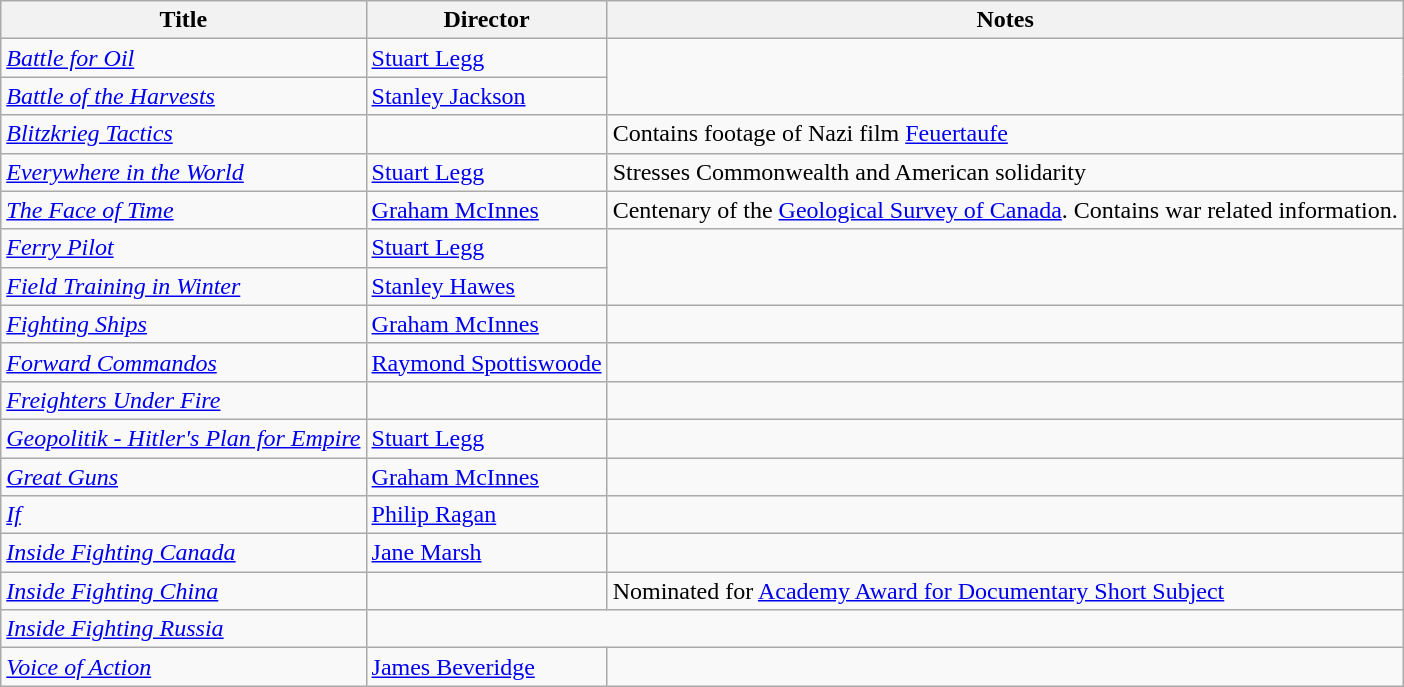<table class="wikitable">
<tr>
<th>Title</th>
<th>Director</th>
<th>Notes</th>
</tr>
<tr>
<td><em><a href='#'>Battle for Oil</a></em></td>
<td><a href='#'>Stuart Legg</a></td>
</tr>
<tr>
<td><em><a href='#'>Battle of the Harvests</a></em></td>
<td><a href='#'>Stanley Jackson</a></td>
</tr>
<tr>
<td><em><a href='#'>Blitzkrieg Tactics</a></em></td>
<td></td>
<td>Contains footage of Nazi film <a href='#'>Feuertaufe</a></td>
</tr>
<tr>
<td><em><a href='#'>Everywhere in the World</a></em></td>
<td><a href='#'>Stuart Legg</a></td>
<td>Stresses Commonwealth and American solidarity</td>
</tr>
<tr>
<td><em><a href='#'>The Face of Time</a></em></td>
<td><a href='#'>Graham McInnes</a></td>
<td>Centenary of the <a href='#'>Geological Survey of Canada</a>. Contains war related information.</td>
</tr>
<tr>
<td><em><a href='#'>Ferry Pilot</a></em></td>
<td><a href='#'>Stuart Legg</a></td>
</tr>
<tr>
<td><em><a href='#'>Field Training in Winter</a></em></td>
<td><a href='#'>Stanley Hawes</a></td>
</tr>
<tr>
<td><em><a href='#'>Fighting Ships</a></em></td>
<td><a href='#'>Graham McInnes</a></td>
<td></td>
</tr>
<tr>
<td><em><a href='#'>Forward Commandos</a></em></td>
<td><a href='#'>Raymond Spottiswoode</a></td>
<td></td>
</tr>
<tr>
<td><em><a href='#'>Freighters Under Fire</a></em></td>
<td></td>
<td></td>
</tr>
<tr>
<td><em><a href='#'>Geopolitik - Hitler's Plan for Empire</a></em></td>
<td><a href='#'>Stuart Legg</a></td>
<td></td>
</tr>
<tr>
<td><em><a href='#'>Great Guns</a></em></td>
<td><a href='#'>Graham McInnes</a></td>
<td></td>
</tr>
<tr>
<td><em><a href='#'>If</a></em></td>
<td><a href='#'>Philip Ragan</a></td>
<td></td>
</tr>
<tr>
<td><em><a href='#'>Inside Fighting Canada</a></em></td>
<td><a href='#'>Jane Marsh</a></td>
<td></td>
</tr>
<tr>
<td><em><a href='#'>Inside Fighting China</a></em></td>
<td></td>
<td>Nominated for <a href='#'>Academy Award for Documentary Short Subject</a></td>
</tr>
<tr>
<td><em><a href='#'>Inside Fighting Russia</a></em></td>
</tr>
<tr>
<td><em><a href='#'>Voice of Action</a></em></td>
<td><a href='#'>James Beveridge</a></td>
<td></td>
</tr>
</table>
